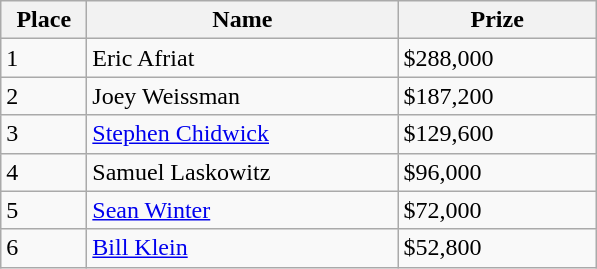<table class="wikitable">
<tr>
<th width="50">Place</th>
<th width="200">Name</th>
<th width="125">Prize</th>
</tr>
<tr>
<td>1</td>
<td> Eric Afriat</td>
<td>$288,000</td>
</tr>
<tr>
<td>2</td>
<td> Joey Weissman</td>
<td>$187,200</td>
</tr>
<tr>
<td>3</td>
<td> <a href='#'>Stephen Chidwick</a></td>
<td>$129,600</td>
</tr>
<tr>
<td>4</td>
<td> Samuel Laskowitz</td>
<td>$96,000</td>
</tr>
<tr>
<td>5</td>
<td> <a href='#'>Sean Winter</a></td>
<td>$72,000</td>
</tr>
<tr>
<td>6</td>
<td> <a href='#'>Bill Klein</a></td>
<td>$52,800</td>
</tr>
</table>
